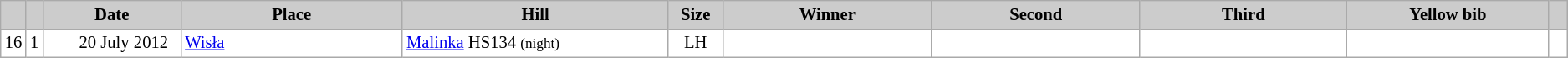<table class="wikitable plainrowheaders" style="background:#fff; font-size:86%; line-height:16px; border:grey solid 1px; border-collapse:collapse;">
<tr style="background:#ccc; text-align:center;">
<th scope="col" style="background:#ccc; width=20 px;"></th>
<th scope="col" style="background:#ccc; width=30 px;"></th>
<th scope="col" style="background:#ccc; width:120px;">Date</th>
<th scope="col" style="background:#ccc; width:200px;">Place</th>
<th scope="col" style="background:#ccc; width:240px;">Hill</th>
<th scope="col" style="background:#ccc; width:40px;">Size</th>
<th scope="col" style="background:#ccc; width:185px;">Winner</th>
<th scope="col" style="background:#ccc; width:185px;">Second</th>
<th scope="col" style="background:#ccc; width:185px;">Third</th>
<th scope="col" style="background:#ccc; width:180px;">Yellow bib</th>
<th scope="col" style="background:#ccc; width:10px;"></th>
</tr>
<tr>
<td align=center>16</td>
<td align=center>1</td>
<td align=right>20 July 2012  </td>
<td> <a href='#'>Wisła</a></td>
<td><a href='#'>Malinka</a> HS134 <small>(night)</small></td>
<td align=center>LH</td>
<td></td>
<td></td>
<td></td>
<td></td>
<td></td>
</tr>
</table>
